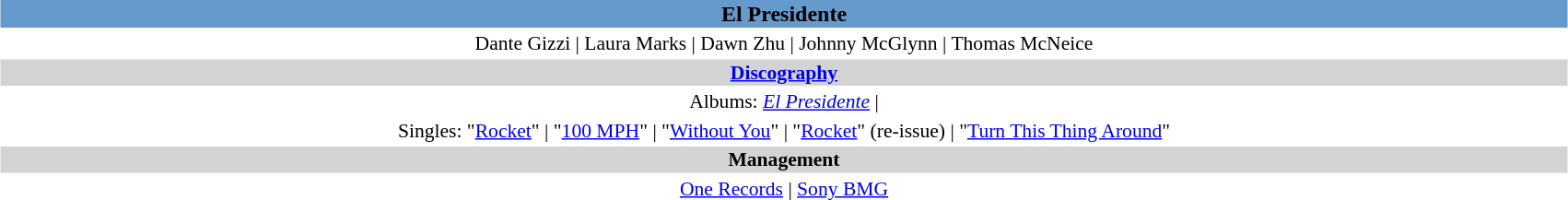<table style="margin:1em auto; clear:both;text-align:center;width:90%;" align=center class="toccolours">
<tr>
<td align=center bgcolor=#6699CC><strong><span>El Presidente</span></strong></td>
</tr>
<tr>
<td style="font-size:90%;">Dante Gizzi | Laura Marks | Dawn Zhu | Johnny McGlynn | Thomas McNeice</td>
</tr>
<tr>
<th bgcolor=lightgrey style="font-size:90%;"><a href='#'>Discography</a></th>
</tr>
<tr>
<td style="font-size:90%;">Albums: <em><a href='#'>El Presidente</a></em> |</td>
</tr>
<tr>
<td style="font-size:90%;">Singles: "<a href='#'>Rocket</a>" | "<a href='#'>100 MPH</a>" | "<a href='#'>Without You</a>" | "<a href='#'>Rocket</a>" (re-issue) | "<a href='#'>Turn This Thing Around</a>"</td>
</tr>
<tr>
<th bgcolor=lightgrey style="font-size:90%;">Management</th>
</tr>
<tr>
<td style="font-size:90%;"><a href='#'>One Records</a> | <a href='#'>Sony BMG</a></td>
</tr>
<tr>
</tr>
</table>
